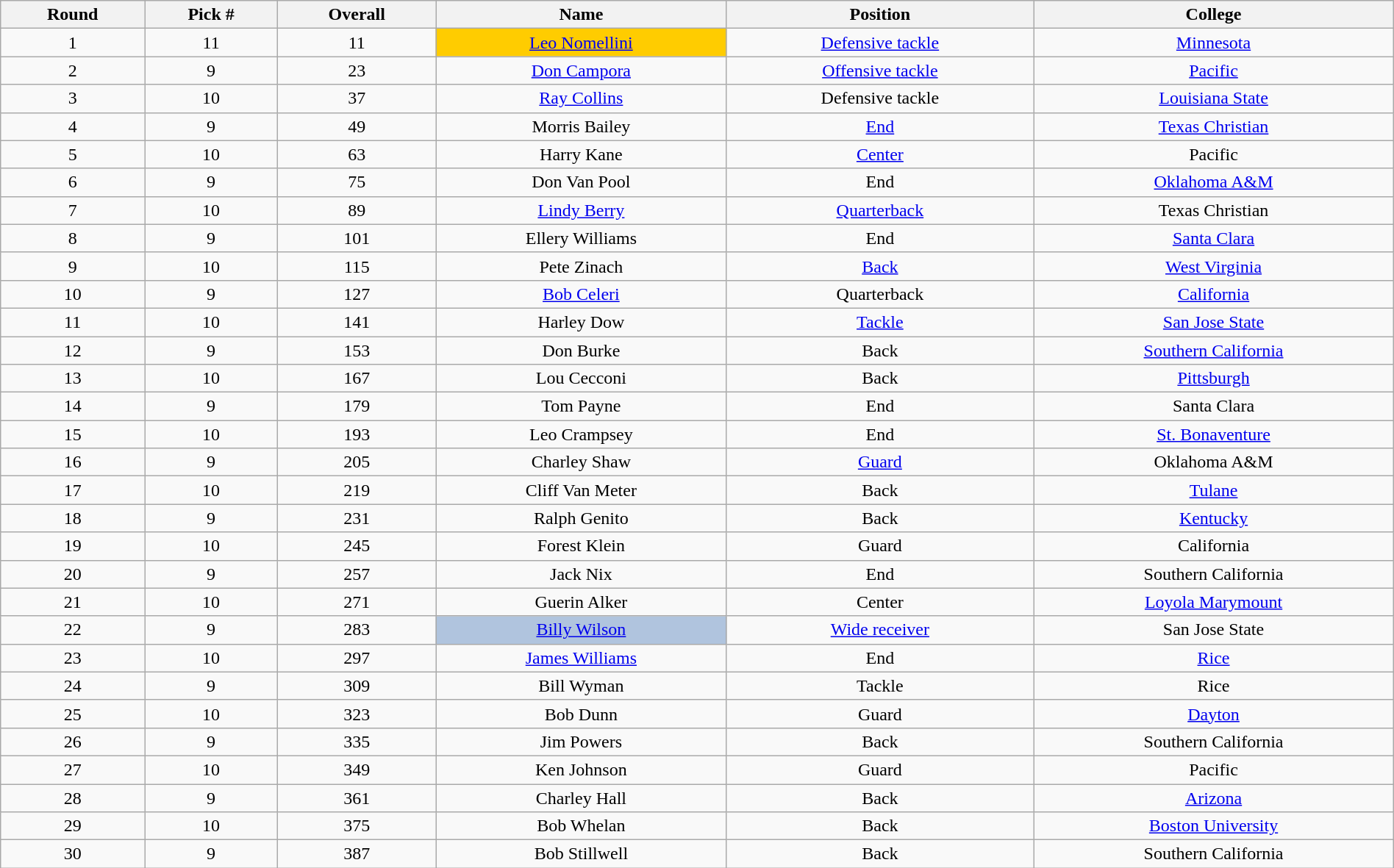<table class="wikitable sortable sortable" style="width: 100%; text-align:center">
<tr>
<th>Round</th>
<th>Pick #</th>
<th>Overall</th>
<th>Name</th>
<th>Position</th>
<th>College</th>
</tr>
<tr>
<td>1</td>
<td>11</td>
<td>11</td>
<td bgcolor=#FFCC00><a href='#'>Leo Nomellini</a></td>
<td><a href='#'>Defensive tackle</a></td>
<td><a href='#'>Minnesota</a></td>
</tr>
<tr>
<td>2</td>
<td>9</td>
<td>23</td>
<td><a href='#'>Don Campora</a></td>
<td><a href='#'>Offensive tackle</a></td>
<td><a href='#'>Pacific</a></td>
</tr>
<tr>
<td>3</td>
<td>10</td>
<td>37</td>
<td><a href='#'>Ray Collins</a></td>
<td>Defensive tackle</td>
<td><a href='#'>Louisiana State</a></td>
</tr>
<tr>
<td>4</td>
<td>9</td>
<td>49</td>
<td>Morris Bailey</td>
<td><a href='#'>End</a></td>
<td><a href='#'>Texas Christian</a></td>
</tr>
<tr>
<td>5</td>
<td>10</td>
<td>63</td>
<td>Harry Kane</td>
<td><a href='#'>Center</a></td>
<td>Pacific</td>
</tr>
<tr>
<td>6</td>
<td>9</td>
<td>75</td>
<td>Don Van Pool</td>
<td>End</td>
<td><a href='#'>Oklahoma A&M</a></td>
</tr>
<tr>
<td>7</td>
<td>10</td>
<td>89</td>
<td><a href='#'>Lindy Berry</a></td>
<td><a href='#'>Quarterback</a></td>
<td>Texas Christian</td>
</tr>
<tr>
<td>8</td>
<td>9</td>
<td>101</td>
<td>Ellery Williams</td>
<td>End</td>
<td><a href='#'>Santa Clara</a></td>
</tr>
<tr>
<td>9</td>
<td>10</td>
<td>115</td>
<td>Pete Zinach</td>
<td><a href='#'>Back</a></td>
<td><a href='#'>West Virginia</a></td>
</tr>
<tr>
<td>10</td>
<td>9</td>
<td>127</td>
<td><a href='#'>Bob Celeri</a></td>
<td>Quarterback</td>
<td><a href='#'>California</a></td>
</tr>
<tr>
<td>11</td>
<td>10</td>
<td>141</td>
<td>Harley Dow</td>
<td><a href='#'>Tackle</a></td>
<td><a href='#'>San Jose State</a></td>
</tr>
<tr>
<td>12</td>
<td>9</td>
<td>153</td>
<td>Don Burke</td>
<td>Back</td>
<td><a href='#'>Southern California</a></td>
</tr>
<tr>
<td>13</td>
<td>10</td>
<td>167</td>
<td>Lou Cecconi</td>
<td>Back</td>
<td><a href='#'>Pittsburgh</a></td>
</tr>
<tr>
<td>14</td>
<td>9</td>
<td>179</td>
<td>Tom Payne</td>
<td>End</td>
<td>Santa Clara</td>
</tr>
<tr>
<td>15</td>
<td>10</td>
<td>193</td>
<td>Leo Crampsey</td>
<td>End</td>
<td><a href='#'>St. Bonaventure</a></td>
</tr>
<tr>
<td>16</td>
<td>9</td>
<td>205</td>
<td>Charley Shaw</td>
<td><a href='#'>Guard</a></td>
<td>Oklahoma A&M</td>
</tr>
<tr>
<td>17</td>
<td>10</td>
<td>219</td>
<td>Cliff Van Meter</td>
<td>Back</td>
<td><a href='#'>Tulane</a></td>
</tr>
<tr>
<td>18</td>
<td>9</td>
<td>231</td>
<td>Ralph Genito</td>
<td>Back</td>
<td><a href='#'>Kentucky</a></td>
</tr>
<tr>
<td>19</td>
<td>10</td>
<td>245</td>
<td>Forest Klein</td>
<td>Guard</td>
<td>California</td>
</tr>
<tr>
<td>20</td>
<td>9</td>
<td>257</td>
<td>Jack Nix</td>
<td>End</td>
<td>Southern California</td>
</tr>
<tr>
<td>21</td>
<td>10</td>
<td>271</td>
<td>Guerin Alker</td>
<td>Center</td>
<td><a href='#'>Loyola Marymount</a></td>
</tr>
<tr>
<td>22</td>
<td>9</td>
<td>283</td>
<td bgcolor=lightsteelblue><a href='#'>Billy Wilson</a></td>
<td><a href='#'>Wide receiver</a></td>
<td>San Jose State</td>
</tr>
<tr>
<td>23</td>
<td>10</td>
<td>297</td>
<td><a href='#'>James Williams</a></td>
<td>End</td>
<td><a href='#'>Rice</a></td>
</tr>
<tr>
<td>24</td>
<td>9</td>
<td>309</td>
<td>Bill Wyman</td>
<td>Tackle</td>
<td>Rice</td>
</tr>
<tr>
<td>25</td>
<td>10</td>
<td>323</td>
<td>Bob Dunn</td>
<td>Guard</td>
<td><a href='#'>Dayton</a></td>
</tr>
<tr>
<td>26</td>
<td>9</td>
<td>335</td>
<td>Jim Powers</td>
<td>Back</td>
<td>Southern California</td>
</tr>
<tr>
<td>27</td>
<td>10</td>
<td>349</td>
<td>Ken Johnson</td>
<td>Guard</td>
<td>Pacific</td>
</tr>
<tr>
<td>28</td>
<td>9</td>
<td>361</td>
<td>Charley Hall</td>
<td>Back</td>
<td><a href='#'>Arizona</a></td>
</tr>
<tr>
<td>29</td>
<td>10</td>
<td>375</td>
<td>Bob Whelan</td>
<td>Back</td>
<td><a href='#'>Boston University</a></td>
</tr>
<tr>
<td>30</td>
<td>9</td>
<td>387</td>
<td>Bob Stillwell</td>
<td>Back</td>
<td>Southern California</td>
</tr>
</table>
